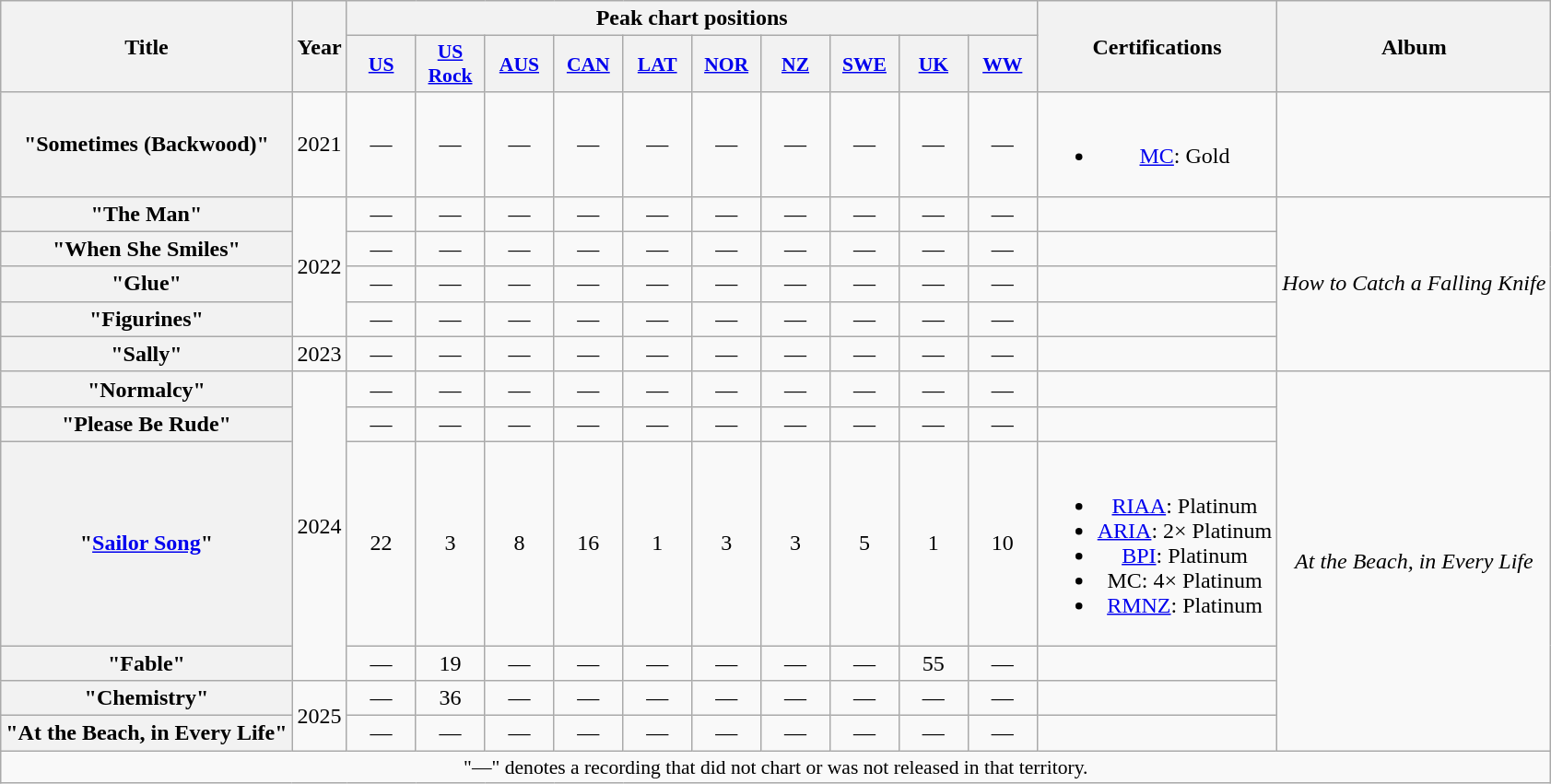<table class="wikitable plainrowheaders" style="text-align:center">
<tr>
<th scope="col" rowspan="2">Title</th>
<th scope="col" rowspan="2">Year</th>
<th scope="col" colspan="10">Peak chart positions</th>
<th scope="col" rowspan="2">Certifications</th>
<th scope="col" rowspan="2">Album</th>
</tr>
<tr>
<th scope="col" style="width:3em;font-size:90%"><a href='#'>US</a><br></th>
<th scope="col" style="width:3em;font-size:90%"><a href='#'>US<br>Rock</a><br></th>
<th scope="col" style="width:3em;font-size:90%"><a href='#'>AUS</a><br></th>
<th scope="col" style="width:3em;font-size:90%"><a href='#'>CAN</a><br></th>
<th scope="col" style="width:3em;font-size:90%"><a href='#'>LAT</a><br></th>
<th scope="col" style="width:3em;font-size:90%"><a href='#'>NOR</a><br></th>
<th scope="col" style="width:3em;font-size:90%"><a href='#'>NZ</a><br></th>
<th scope="col" style="width:3em;font-size:90%"><a href='#'>SWE</a><br></th>
<th scope="col" style="width:3em;font-size:90%"><a href='#'>UK</a><br></th>
<th scope="col" style="width:3em;font-size:90%"><a href='#'>WW</a><br></th>
</tr>
<tr>
<th scope="row">"Sometimes (Backwood)"</th>
<td>2021</td>
<td>—</td>
<td>—</td>
<td>—</td>
<td>—</td>
<td>—</td>
<td>—</td>
<td>—</td>
<td>—</td>
<td>—</td>
<td>—</td>
<td><br><ul><li><a href='#'>MC</a>: Gold</li></ul></td>
<td></td>
</tr>
<tr>
<th scope="row">"The Man"</th>
<td rowspan="4">2022</td>
<td>—</td>
<td>—</td>
<td>—</td>
<td>—</td>
<td>—</td>
<td>—</td>
<td>—</td>
<td>—</td>
<td>—</td>
<td>—</td>
<td></td>
<td rowspan="5"><em>How to Catch a Falling Knife</em></td>
</tr>
<tr>
<th scope="row">"When She Smiles"</th>
<td>—</td>
<td>—</td>
<td>—</td>
<td>—</td>
<td>—</td>
<td>—</td>
<td>—</td>
<td>—</td>
<td>—</td>
<td>—</td>
<td></td>
</tr>
<tr>
<th scope="row">"Glue"</th>
<td>—</td>
<td>—</td>
<td>—</td>
<td>—</td>
<td>—</td>
<td>—</td>
<td>—</td>
<td>—</td>
<td>—</td>
<td>—</td>
<td></td>
</tr>
<tr>
<th scope="row">"Figurines"</th>
<td>—</td>
<td>—</td>
<td>—</td>
<td>—</td>
<td>—</td>
<td>—</td>
<td>—</td>
<td>—</td>
<td>—</td>
<td>—</td>
<td></td>
</tr>
<tr>
<th scope="row">"Sally"</th>
<td>2023</td>
<td>—</td>
<td>—</td>
<td>—</td>
<td>—</td>
<td>—</td>
<td>—</td>
<td>—</td>
<td>—</td>
<td>—</td>
<td>—</td>
<td></td>
</tr>
<tr>
<th scope="row">"Normalcy"</th>
<td rowspan="4">2024</td>
<td>—</td>
<td>—</td>
<td>—</td>
<td>—</td>
<td>—</td>
<td>—</td>
<td>—</td>
<td>—</td>
<td>—</td>
<td>—</td>
<td></td>
<td rowspan="6"><em>At the Beach, in Every Life</em></td>
</tr>
<tr>
<th scope="row">"Please Be Rude"</th>
<td>—</td>
<td>—</td>
<td>—</td>
<td>—</td>
<td>—</td>
<td>—</td>
<td>—</td>
<td>—</td>
<td>—</td>
<td>—</td>
<td></td>
</tr>
<tr>
<th scope="row">"<a href='#'>Sailor Song</a>"</th>
<td>22</td>
<td>3</td>
<td>8</td>
<td>16</td>
<td>1</td>
<td>3</td>
<td>3</td>
<td>5</td>
<td>1</td>
<td>10</td>
<td><br><ul><li><a href='#'>RIAA</a>: Platinum</li><li><a href='#'>ARIA</a>: 2× Platinum</li><li><a href='#'>BPI</a>: Platinum</li><li>MC: 4× Platinum</li><li><a href='#'>RMNZ</a>: Platinum</li></ul></td>
</tr>
<tr>
<th scope="row">"Fable"</th>
<td>—</td>
<td>19</td>
<td>—</td>
<td>—</td>
<td>—</td>
<td>—</td>
<td>—</td>
<td>—</td>
<td>55</td>
<td>—</td>
</tr>
<tr>
<th scope="row">"Chemistry"</th>
<td rowspan="2">2025</td>
<td>—</td>
<td>36</td>
<td>—</td>
<td>—</td>
<td>—</td>
<td>—</td>
<td>—</td>
<td>—</td>
<td>—</td>
<td>—</td>
<td></td>
</tr>
<tr>
<th scope="row">"At the Beach, in Every Life"</th>
<td>—</td>
<td>—</td>
<td>—</td>
<td>—</td>
<td>—</td>
<td>—</td>
<td>—</td>
<td>—</td>
<td>—</td>
<td>—</td>
<td></td>
</tr>
<tr>
<td colspan="14" style="font-size:90%">"—" denotes a recording that did not chart or was not released in that territory.</td>
</tr>
</table>
